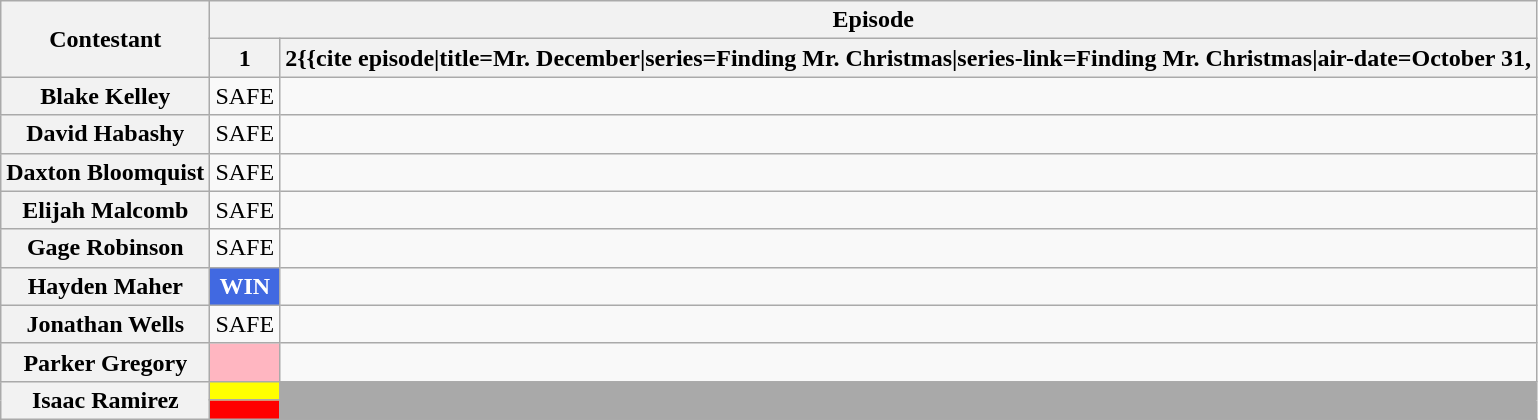<table class="wikitable" style="text-align:center">
<tr>
<th scope="col" rowspan="2">Contestant</th>
<th colspan="2">Episode</th>
</tr>
<tr>
<th scope="col">1</th>
<th scope="col">2<ref name="episode2">{{cite episode|title=Mr. December|series=Finding Mr. Christmas|series-link=Finding Mr. Christmas|air-date=October 31,</th>
</tr>
<tr>
<th scope="row">Blake Kelley</th>
<td>SAFE</td>
<td></td>
</tr>
<tr>
<th scope="row">David Habashy</th>
<td>SAFE</td>
<td></td>
</tr>
<tr>
<th scope="row">Daxton Bloomquist</th>
<td>SAFE</td>
<td></td>
</tr>
<tr>
<th scope="row">Elijah Malcomb</th>
<td>SAFE</td>
<td></td>
</tr>
<tr>
<th scope="row">Gage Robinson</th>
<td>SAFE</td>
<td></td>
</tr>
<tr>
<th scope="row">Hayden Maher</th>
<td style="background-color:royalblue; color:white"><strong>WIN</strong></td>
<td></td>
</tr>
<tr>
<th scope="row">Jonathan Wells</th>
<td>SAFE</td>
<td></td>
</tr>
<tr>
<th scope="row">Parker Gregory</th>
<td style="background-color:lightpink;"></td>
<td></td>
</tr>
<tr>
<th scope="row" rowspan="2">Isaac Ramirez</th>
<td style="background-color:yellow;"></td>
<td style="background-color:darkgray;" colspan="1" rowspan="2"></td>
</tr>
<tr>
<td style="background-color:red;"><strong></strong></td>
</tr>
</table>
